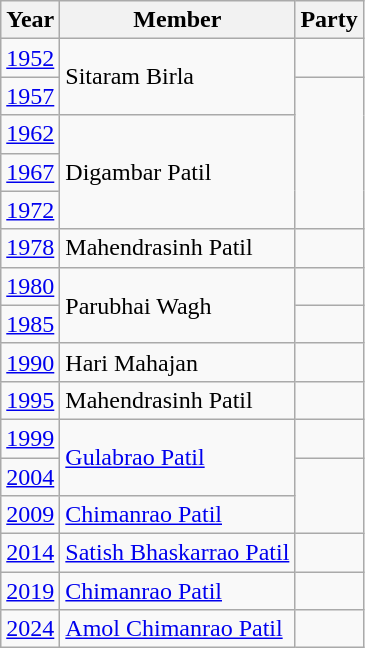<table class="wikitable">
<tr>
<th>Year</th>
<th>Member</th>
<th colspan="2">Party</th>
</tr>
<tr>
<td><a href='#'>1952</a></td>
<td rowspan="2">Sitaram Birla</td>
<td></td>
</tr>
<tr>
<td><a href='#'>1957</a></td>
</tr>
<tr>
<td><a href='#'>1962</a></td>
<td rowspan="3">Digambar Patil</td>
</tr>
<tr>
<td><a href='#'>1967</a></td>
</tr>
<tr>
<td><a href='#'>1972</a></td>
</tr>
<tr>
<td><a href='#'>1978</a></td>
<td>Mahendrasinh Patil</td>
<td></td>
</tr>
<tr>
<td><a href='#'>1980</a></td>
<td rowspan="2">Parubhai Wagh</td>
<td></td>
</tr>
<tr>
<td><a href='#'>1985</a></td>
<td></td>
</tr>
<tr>
<td><a href='#'>1990</a></td>
<td>Hari Mahajan</td>
<td></td>
</tr>
<tr>
<td><a href='#'>1995</a></td>
<td>Mahendrasinh Patil</td>
<td></td>
</tr>
<tr>
<td><a href='#'>1999</a></td>
<td rowspan="2"><a href='#'>Gulabrao Patil</a></td>
<td></td>
</tr>
<tr>
<td><a href='#'>2004</a></td>
</tr>
<tr>
<td><a href='#'>2009</a></td>
<td><a href='#'>Chimanrao Patil</a></td>
</tr>
<tr>
<td><a href='#'>2014</a></td>
<td><a href='#'>Satish Bhaskarrao Patil</a></td>
<td></td>
</tr>
<tr>
<td><a href='#'>2019</a></td>
<td><a href='#'>Chimanrao Patil</a></td>
<td></td>
</tr>
<tr>
<td><a href='#'>2024</a></td>
<td><a href='#'>Amol Chimanrao Patil</a></td>
</tr>
</table>
